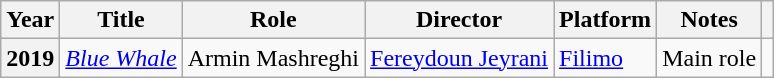<table class="wikitable plainrowheaders sortable"  style=font-size:100%>
<tr>
<th scope="col">Year</th>
<th scope="col">Title</th>
<th scope="col">Role</th>
<th scope="col">Director</th>
<th scope="col" class="unsortable">Platform</th>
<th>Notes</th>
<th scope="col" class="unsortable"></th>
</tr>
<tr>
<th scope=row>2019</th>
<td><em><a href='#'>Blue Whale</a></em></td>
<td>Armin Mashreghi</td>
<td><a href='#'>Fereydoun Jeyrani</a></td>
<td><a href='#'>Filimo</a></td>
<td>Main role</td>
<td></td>
</tr>
</table>
